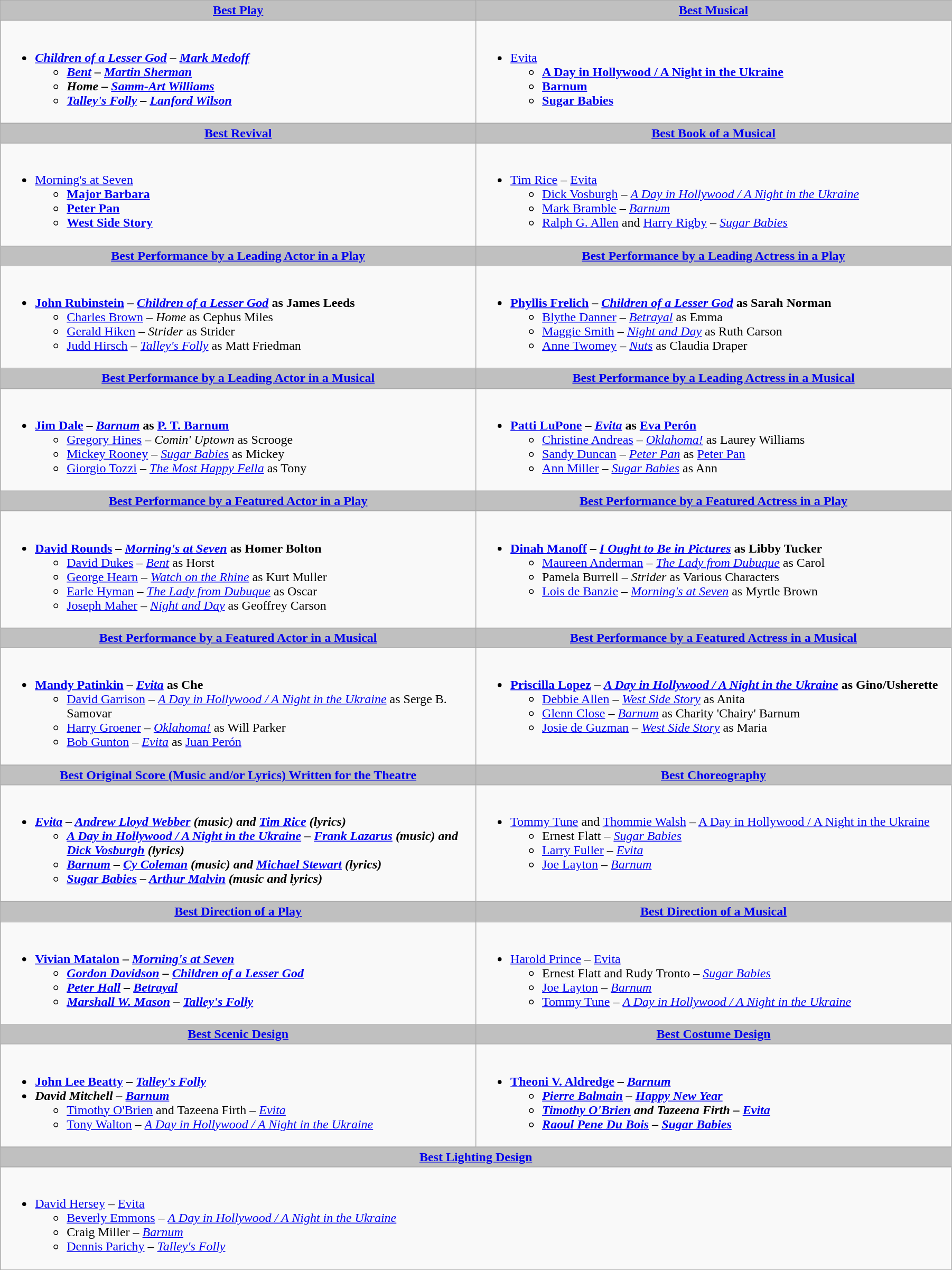<table class=wikitable width="95%">
<tr>
<th style="background:#C0C0C0;" ! width="50%"><a href='#'>Best Play</a></th>
<th style="background:#C0C0C0;" ! width="50%"><a href='#'>Best Musical</a></th>
</tr>
<tr>
<td valign="top"><br><ul><li><strong><em><a href='#'>Children of a Lesser God</a><em> – <a href='#'>Mark Medoff</a><strong><ul><li></em><a href='#'>Bent</a><em> – <a href='#'>Martin Sherman</a></li><li></em>Home<em> – <a href='#'>Samm-Art Williams</a></li><li></em><a href='#'>Talley's Folly</a><em> – <a href='#'>Lanford Wilson</a></li></ul></li></ul></td>
<td valign="top"><br><ul><li></em></strong><a href='#'>Evita</a><strong><em><ul><li></em><a href='#'>A Day in Hollywood / A Night in the Ukraine</a><em></li><li></em><a href='#'>Barnum</a><em></li><li></em><a href='#'>Sugar Babies</a><em></li></ul></li></ul></td>
</tr>
<tr>
<th style="background:#C0C0C0;" ! style="width="50%"><a href='#'>Best Revival</a></th>
<th style="background:#C0C0C0;" ! style="width="50%"><a href='#'>Best Book of a Musical</a></th>
</tr>
<tr>
<td valign="top"><br><ul><li></em></strong><a href='#'>Morning's at Seven</a><strong><em><ul><li></em><a href='#'>Major Barbara</a><em></li><li></em><a href='#'>Peter Pan</a><em></li><li></em><a href='#'>West Side Story</a><em></li></ul></li></ul></td>
<td valign="top"><br><ul><li></strong><a href='#'>Tim Rice</a> – </em><a href='#'>Evita</a></em></strong><ul><li><a href='#'>Dick Vosburgh</a> – <em><a href='#'>A Day in Hollywood / A Night in the Ukraine</a></em></li><li><a href='#'>Mark Bramble</a> – <em><a href='#'>Barnum</a></em></li><li><a href='#'>Ralph G. Allen</a> and <a href='#'>Harry Rigby</a> – <em><a href='#'>Sugar Babies</a></em></li></ul></li></ul></td>
</tr>
<tr>
<th style="background:#C0C0C0;" ! style="width="50%"><a href='#'>Best Performance by a Leading Actor in a Play</a></th>
<th style="background:#C0C0C0;" ! style="width="50%"><a href='#'>Best Performance by a Leading Actress in a Play</a></th>
</tr>
<tr>
<td valign="top"><br><ul><li><strong><a href='#'>John Rubinstein</a> – <em><a href='#'>Children of a Lesser God</a></em> as James Leeds</strong><ul><li><a href='#'>Charles Brown</a> – <em>Home</em> as Cephus Miles</li><li><a href='#'>Gerald Hiken</a> – <em>Strider</em> as Strider</li><li><a href='#'>Judd Hirsch</a> – <em><a href='#'>Talley's Folly</a></em> as Matt Friedman</li></ul></li></ul></td>
<td valign="top"><br><ul><li><strong><a href='#'>Phyllis Frelich</a> – <em><a href='#'>Children of a Lesser God</a></em> as Sarah Norman</strong><ul><li><a href='#'>Blythe Danner</a> – <em><a href='#'>Betrayal</a></em> as Emma</li><li><a href='#'>Maggie Smith</a> – <em><a href='#'>Night and Day</a></em> as Ruth Carson</li><li><a href='#'>Anne Twomey</a> – <em><a href='#'>Nuts</a></em> as Claudia Draper</li></ul></li></ul></td>
</tr>
<tr>
<th style="background:#C0C0C0;" ! style="width="50%"><a href='#'>Best Performance by a Leading Actor in a Musical</a></th>
<th style="background:#C0C0C0;" ! style="width="50%"><a href='#'>Best Performance by a Leading Actress in a Musical</a></th>
</tr>
<tr>
<td valign="top"><br><ul><li><strong><a href='#'>Jim Dale</a> – <em><a href='#'>Barnum</a></em> as <a href='#'>P. T. Barnum</a></strong><ul><li><a href='#'>Gregory Hines</a> – <em>Comin' Uptown</em> as Scrooge</li><li><a href='#'>Mickey Rooney</a> – <em><a href='#'>Sugar Babies</a></em> as Mickey</li><li><a href='#'>Giorgio Tozzi</a> – <em><a href='#'>The Most Happy Fella</a></em> as Tony</li></ul></li></ul></td>
<td valign="top"><br><ul><li><strong><a href='#'>Patti LuPone</a> – <em><a href='#'>Evita</a></em> as <a href='#'>Eva Perón</a></strong><ul><li><a href='#'>Christine Andreas</a> – <em><a href='#'>Oklahoma!</a></em> as Laurey Williams</li><li><a href='#'>Sandy Duncan</a> – <em><a href='#'>Peter Pan</a></em> as <a href='#'>Peter Pan</a></li><li><a href='#'>Ann Miller</a> – <em><a href='#'>Sugar Babies</a></em> as Ann</li></ul></li></ul></td>
</tr>
<tr>
<th style="background:#C0C0C0;" ! style="width="50%"><a href='#'>Best Performance by a Featured Actor in a Play</a></th>
<th style="background:#C0C0C0;" ! style="width="50%"><a href='#'>Best Performance by a Featured Actress in a Play</a></th>
</tr>
<tr>
<td valign="top"><br><ul><li><strong><a href='#'>David Rounds</a> – <em><a href='#'>Morning's at Seven</a></em> as Homer Bolton</strong><ul><li><a href='#'>David Dukes</a> – <em><a href='#'>Bent</a></em> as Horst</li><li><a href='#'>George Hearn</a> – <em><a href='#'>Watch on the Rhine</a></em> as Kurt Muller</li><li><a href='#'>Earle Hyman</a> – <em><a href='#'>The Lady from Dubuque</a></em> as Oscar</li><li><a href='#'>Joseph Maher</a> – <em><a href='#'>Night and Day</a></em> as Geoffrey Carson</li></ul></li></ul></td>
<td valign="top"><br><ul><li><strong><a href='#'>Dinah Manoff</a> – <em><a href='#'>I Ought to Be in Pictures</a></em> as Libby Tucker</strong><ul><li><a href='#'>Maureen Anderman</a> – <em><a href='#'>The Lady from Dubuque</a></em> as Carol</li><li>Pamela Burrell – <em>Strider</em> as Various Characters</li><li><a href='#'>Lois de Banzie</a> – <em><a href='#'>Morning's at Seven</a></em> as Myrtle Brown</li></ul></li></ul></td>
</tr>
<tr>
<th style="background:#C0C0C0;" ! style="width="50%"><a href='#'>Best Performance by a Featured Actor in a Musical</a></th>
<th style="background:#C0C0C0;" ! style="width="50%"><a href='#'>Best Performance by a Featured Actress in a Musical</a></th>
</tr>
<tr>
<td valign="top"><br><ul><li><strong><a href='#'>Mandy Patinkin</a> – <em><a href='#'>Evita</a></em> as Che</strong><ul><li><a href='#'>David Garrison</a> – <em><a href='#'>A Day in Hollywood / A Night in the Ukraine</a></em> as Serge B. Samovar</li><li><a href='#'>Harry Groener</a> – <em><a href='#'>Oklahoma!</a></em> as Will Parker</li><li><a href='#'>Bob Gunton</a> – <em><a href='#'>Evita</a></em> as <a href='#'>Juan Perón</a></li></ul></li></ul></td>
<td valign="top"><br><ul><li><strong><a href='#'>Priscilla Lopez</a> – <em><a href='#'>A Day in Hollywood / A Night in the Ukraine</a></em> as Gino/Usherette</strong><ul><li><a href='#'>Debbie Allen</a> – <em><a href='#'>West Side Story</a></em> as Anita</li><li><a href='#'>Glenn Close</a> – <em><a href='#'>Barnum</a></em> as Charity 'Chairy' Barnum</li><li><a href='#'>Josie de Guzman</a> – <em><a href='#'>West Side Story</a></em> as Maria</li></ul></li></ul></td>
</tr>
<tr>
<th style="background:#C0C0C0;" ! style="width="50%"><a href='#'>Best Original Score (Music and/or Lyrics) Written for the Theatre</a></th>
<th style="background:#C0C0C0;" ! style="width="50%"><a href='#'>Best Choreography</a></th>
</tr>
<tr>
<td valign="top"><br><ul><li><strong><em><a href='#'>Evita</a><em> – <a href='#'>Andrew Lloyd Webber</a> (music) and <a href='#'>Tim Rice</a> (lyrics)<strong><ul><li></em><a href='#'>A Day in Hollywood / A Night in the Ukraine</a><em> – <a href='#'>Frank Lazarus</a> (music) and <a href='#'>Dick Vosburgh</a> (lyrics)</li><li></em><a href='#'>Barnum</a><em> – <a href='#'>Cy Coleman</a> (music) and <a href='#'>Michael Stewart</a> (lyrics)</li><li></em><a href='#'>Sugar Babies</a><em> – <a href='#'>Arthur Malvin</a> (music and lyrics)</li></ul></li></ul></td>
<td valign="top"><br><ul><li></strong><a href='#'>Tommy Tune</a> and <a href='#'>Thommie Walsh</a> – </em><a href='#'>A Day in Hollywood / A Night in the Ukraine</a></em></strong><ul><li>Ernest Flatt – <em><a href='#'>Sugar Babies</a></em></li><li><a href='#'>Larry Fuller</a> – <em><a href='#'>Evita</a></em></li><li><a href='#'>Joe Layton</a> – <em><a href='#'>Barnum</a></em></li></ul></li></ul></td>
</tr>
<tr>
<th style="background:#C0C0C0;" ! style="width="50%"><a href='#'>Best Direction of a Play</a></th>
<th style="background:#C0C0C0;" ! style="width="50%"><a href='#'>Best Direction of a Musical</a></th>
</tr>
<tr>
<td valign="top"><br><ul><li><strong><a href='#'>Vivian Matalon</a> – <em><a href='#'>Morning's at Seven</a><strong><em><ul><li><a href='#'>Gordon Davidson</a> – </em><a href='#'>Children of a Lesser God</a><em></li><li><a href='#'>Peter Hall</a> – </em><a href='#'>Betrayal</a><em></li><li><a href='#'>Marshall W. Mason</a> – </em><a href='#'>Talley's Folly</a><em></li></ul></li></ul></td>
<td valign="top"><br><ul><li></strong><a href='#'>Harold Prince</a> – </em><a href='#'>Evita</a></em></strong><ul><li>Ernest Flatt and Rudy Tronto – <em><a href='#'>Sugar Babies</a></em></li><li><a href='#'>Joe Layton</a> – <em><a href='#'>Barnum</a></em></li><li><a href='#'>Tommy Tune</a> – <em><a href='#'>A Day in Hollywood / A Night in the Ukraine</a></em></li></ul></li></ul></td>
</tr>
<tr>
<th style="background:#C0C0C0;" ! style="width="50%"><a href='#'>Best Scenic Design</a></th>
<th style="background:#C0C0C0;" ! style="width="50%"><a href='#'>Best Costume Design</a></th>
</tr>
<tr>
<td valign="top"><br><ul><li><strong><a href='#'>John Lee Beatty</a> – <em><a href='#'>Talley's Folly</a><strong><em></li><li></strong>David Mitchell – </em><a href='#'>Barnum</a></em></strong><ul><li><a href='#'>Timothy O'Brien</a> and Tazeena Firth – <em><a href='#'>Evita</a></em></li><li><a href='#'>Tony Walton</a> – <em><a href='#'>A Day in Hollywood / A Night in the Ukraine</a></em></li></ul></li></ul></td>
<td valign="top"><br><ul><li><strong><a href='#'>Theoni V. Aldredge</a> – <em><a href='#'>Barnum</a><strong><em><ul><li><a href='#'>Pierre Balmain</a> – </em><a href='#'>Happy New Year</a><em></li><li><a href='#'>Timothy O'Brien</a> and Tazeena Firth – </em><a href='#'>Evita</a><em></li><li><a href='#'>Raoul Pene Du Bois</a> – </em><a href='#'>Sugar Babies</a><em></li></ul></li></ul></td>
</tr>
<tr>
<th colspan="2" style="background:#C0C0C0;" ! style="width="50%"><a href='#'>Best Lighting Design</a></th>
</tr>
<tr>
<td colspan="2" valign="top"><br><ul><li></strong><a href='#'>David Hersey</a> – </em><a href='#'>Evita</a></em></strong><ul><li><a href='#'>Beverly Emmons</a> – <em><a href='#'>A Day in Hollywood / A Night in the Ukraine</a></em></li><li>Craig Miller – <em><a href='#'>Barnum</a></em></li><li><a href='#'>Dennis Parichy</a> – <em><a href='#'>Talley's Folly</a></em></li></ul></li></ul></td>
</tr>
</table>
